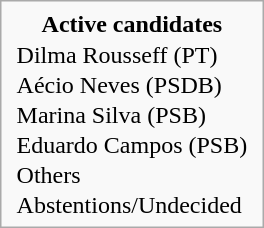<table style="float; margin-left: 1em; margin-bottom: 0.5em" class="infobox">
<tr>
<td style="text-align: center"><span><strong>Active candidates</strong></span></td>
</tr>
<tr>
<td style="padding: 0 5px;"> Dilma Rousseff (PT)</td>
</tr>
<tr>
<td style="padding: 0 5px;"> Aécio Neves (PSDB)</td>
</tr>
<tr>
<td style="padding: 0 5px;"> Marina Silva (PSB)</td>
</tr>
<tr>
<td style="padding: 0 5px;"> Eduardo Campos (PSB)</td>
</tr>
<tr>
<td style="padding: 0 5px;"> Others</td>
</tr>
<tr>
<td style="padding: 0 5px;"> Abstentions/Undecided</td>
</tr>
</table>
